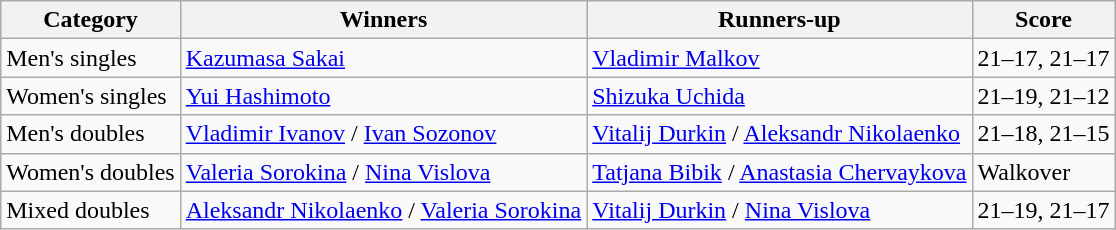<table class=wikitable style="white-space:nowrap;">
<tr>
<th>Category</th>
<th>Winners</th>
<th>Runners-up</th>
<th>Score</th>
</tr>
<tr>
<td>Men's singles</td>
<td> <a href='#'>Kazumasa Sakai</a></td>
<td> <a href='#'>Vladimir Malkov</a></td>
<td>21–17, 21–17</td>
</tr>
<tr>
<td>Women's singles</td>
<td> <a href='#'>Yui Hashimoto</a></td>
<td> <a href='#'>Shizuka Uchida</a></td>
<td>21–19, 21–12</td>
</tr>
<tr>
<td>Men's doubles</td>
<td> <a href='#'>Vladimir Ivanov</a> / <a href='#'>Ivan Sozonov</a></td>
<td> <a href='#'>Vitalij Durkin</a> / <a href='#'>Aleksandr Nikolaenko</a></td>
<td>21–18, 21–15</td>
</tr>
<tr>
<td>Women's doubles</td>
<td> <a href='#'>Valeria Sorokina</a> / <a href='#'>Nina Vislova</a></td>
<td> <a href='#'>Tatjana Bibik</a> / <a href='#'>Anastasia Chervaykova</a></td>
<td>Walkover</td>
</tr>
<tr>
<td>Mixed doubles</td>
<td> <a href='#'>Aleksandr Nikolaenko</a> / <a href='#'>Valeria Sorokina</a></td>
<td> <a href='#'>Vitalij Durkin</a> / <a href='#'>Nina Vislova</a></td>
<td>21–19, 21–17</td>
</tr>
</table>
